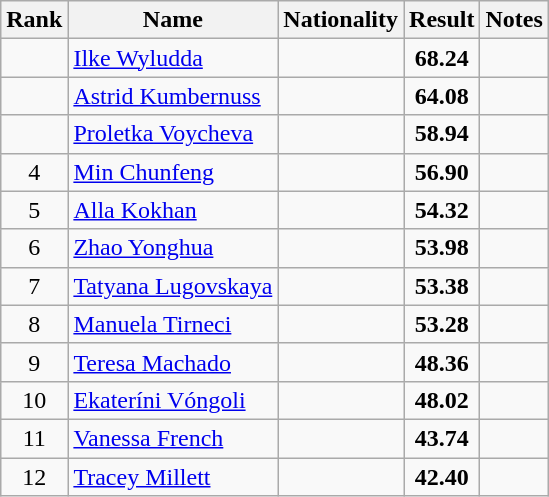<table class="wikitable sortable" style="text-align:center">
<tr>
<th>Rank</th>
<th>Name</th>
<th>Nationality</th>
<th>Result</th>
<th>Notes</th>
</tr>
<tr>
<td></td>
<td align=left><a href='#'>Ilke Wyludda</a></td>
<td align=left></td>
<td><strong>68.24</strong></td>
<td></td>
</tr>
<tr>
<td></td>
<td align=left><a href='#'>Astrid Kumbernuss</a></td>
<td align=left></td>
<td><strong>64.08</strong></td>
<td></td>
</tr>
<tr>
<td></td>
<td align=left><a href='#'>Proletka Voycheva</a></td>
<td align=left></td>
<td><strong>58.94</strong></td>
<td></td>
</tr>
<tr>
<td>4</td>
<td align=left><a href='#'>Min Chunfeng</a></td>
<td align=left></td>
<td><strong>56.90</strong></td>
<td></td>
</tr>
<tr>
<td>5</td>
<td align=left><a href='#'>Alla Kokhan</a></td>
<td align=left></td>
<td><strong>54.32</strong></td>
<td></td>
</tr>
<tr>
<td>6</td>
<td align=left><a href='#'>Zhao Yonghua</a></td>
<td align=left></td>
<td><strong>53.98</strong></td>
<td></td>
</tr>
<tr>
<td>7</td>
<td align=left><a href='#'>Tatyana Lugovskaya</a></td>
<td align=left></td>
<td><strong>53.38</strong></td>
<td></td>
</tr>
<tr>
<td>8</td>
<td align=left><a href='#'>Manuela Tirneci</a></td>
<td align=left></td>
<td><strong>53.28</strong></td>
<td></td>
</tr>
<tr>
<td>9</td>
<td align=left><a href='#'>Teresa Machado</a></td>
<td align=left></td>
<td><strong>48.36</strong></td>
<td></td>
</tr>
<tr>
<td>10</td>
<td align=left><a href='#'>Ekateríni Vóngoli</a></td>
<td align=left></td>
<td><strong>48.02</strong></td>
<td></td>
</tr>
<tr>
<td>11</td>
<td align=left><a href='#'>Vanessa French</a></td>
<td align=left></td>
<td><strong>43.74</strong></td>
<td></td>
</tr>
<tr>
<td>12</td>
<td align=left><a href='#'>Tracey Millett</a></td>
<td align=left></td>
<td><strong>42.40</strong></td>
<td></td>
</tr>
</table>
